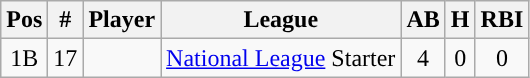<table class="wikitable">
<tr>
<th>Pos</th>
<th>#</th>
<th>Player</th>
<th>League</th>
<th>AB</th>
<th>H</th>
<th>RBI</th>
</tr>
<tr align="center">
<td>1B</td>
<td>17</td>
<td></td>
<td><a href='#'>National League</a> Starter</td>
<td>4</td>
<td>0</td>
<td>0</td>
</tr>
</table>
